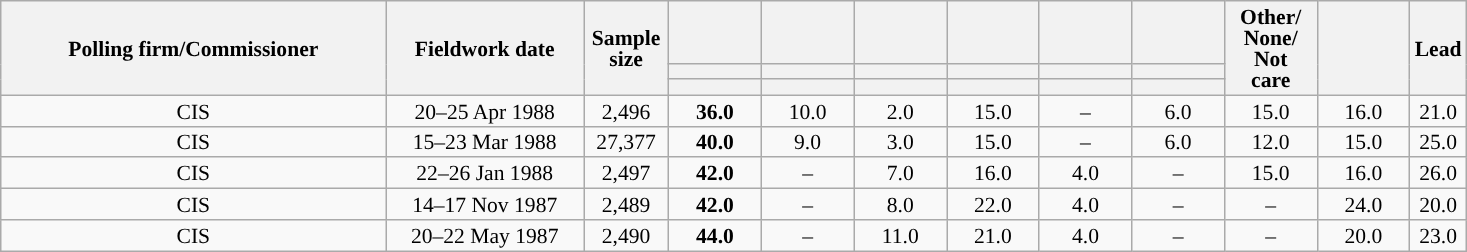<table class="wikitable collapsible collapsed" style="text-align:center; font-size:90%; line-height:14px;">
<tr style="height:42px;">
<th style="width:250px;" rowspan="3">Polling firm/Commissioner</th>
<th style="width:125px;" rowspan="3">Fieldwork date</th>
<th style="width:50px;" rowspan="3">Sample size</th>
<th style="width:55px;"></th>
<th style="width:55px;"></th>
<th style="width:55px;"></th>
<th style="width:55px;"></th>
<th style="width:55px;"></th>
<th style="width:55px;"></th>
<th style="width:55px;" rowspan="3">Other/<br>None/<br>Not<br>care</th>
<th style="width:55px;" rowspan="3"></th>
<th style="width:30px;" rowspan="3">Lead</th>
</tr>
<tr>
<th style="color:inherit;background:"></th>
<th style="color:inherit;background:"></th>
<th style="color:inherit;background:"></th>
<th style="color:inherit;background:"></th>
<th style="color:inherit;background:"></th>
<th style="color:inherit;background:"></th>
</tr>
<tr>
<th></th>
<th></th>
<th></th>
<th></th>
<th></th>
<th></th>
</tr>
<tr>
<td>CIS</td>
<td>20–25 Apr 1988</td>
<td>2,496</td>
<td><strong>36.0</strong></td>
<td>10.0</td>
<td>2.0</td>
<td>15.0</td>
<td>–</td>
<td>6.0</td>
<td>15.0</td>
<td>16.0</td>
<td style="background:">21.0</td>
</tr>
<tr>
<td>CIS</td>
<td>15–23 Mar 1988</td>
<td>27,377</td>
<td><strong>40.0</strong></td>
<td>9.0</td>
<td>3.0</td>
<td>15.0</td>
<td>–</td>
<td>6.0</td>
<td>12.0</td>
<td>15.0</td>
<td style="background:">25.0</td>
</tr>
<tr>
<td>CIS</td>
<td>22–26 Jan 1988</td>
<td>2,497</td>
<td><strong>42.0</strong></td>
<td>–</td>
<td>7.0</td>
<td>16.0</td>
<td>4.0</td>
<td>–</td>
<td>15.0</td>
<td>16.0</td>
<td style="background:">26.0</td>
</tr>
<tr>
<td>CIS</td>
<td>14–17 Nov 1987</td>
<td>2,489</td>
<td><strong>42.0</strong></td>
<td>–</td>
<td>8.0</td>
<td>22.0</td>
<td>4.0</td>
<td>–</td>
<td>–</td>
<td>24.0</td>
<td style="background:">20.0</td>
</tr>
<tr>
<td>CIS</td>
<td>20–22 May 1987</td>
<td>2,490</td>
<td><strong>44.0</strong></td>
<td>–</td>
<td>11.0</td>
<td>21.0</td>
<td>4.0</td>
<td>–</td>
<td>–</td>
<td>20.0</td>
<td style="background:">23.0</td>
</tr>
</table>
